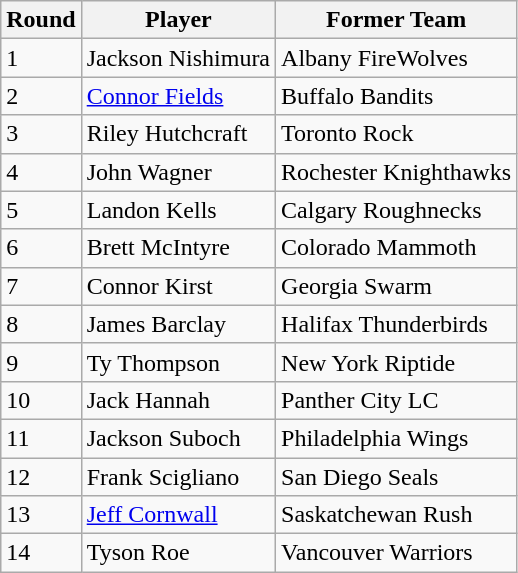<table class="wikitable">
<tr>
<th>Round</th>
<th>Player</th>
<th>Former Team</th>
</tr>
<tr>
<td>1</td>
<td>Jackson Nishimura</td>
<td>Albany FireWolves</td>
</tr>
<tr>
<td>2</td>
<td><a href='#'>Connor Fields</a></td>
<td>Buffalo Bandits</td>
</tr>
<tr>
<td>3</td>
<td>Riley Hutchcraft</td>
<td>Toronto Rock</td>
</tr>
<tr>
<td>4</td>
<td>John Wagner</td>
<td>Rochester Knighthawks</td>
</tr>
<tr>
<td>5</td>
<td>Landon Kells</td>
<td>Calgary Roughnecks</td>
</tr>
<tr>
<td>6</td>
<td>Brett McIntyre</td>
<td>Colorado Mammoth</td>
</tr>
<tr>
<td>7</td>
<td>Connor Kirst</td>
<td>Georgia Swarm</td>
</tr>
<tr>
<td>8</td>
<td>James Barclay</td>
<td>Halifax Thunderbirds</td>
</tr>
<tr>
<td>9</td>
<td>Ty Thompson</td>
<td>New York Riptide</td>
</tr>
<tr>
<td>10</td>
<td>Jack Hannah</td>
<td>Panther City LC</td>
</tr>
<tr>
<td>11</td>
<td>Jackson Suboch</td>
<td>Philadelphia Wings</td>
</tr>
<tr>
<td>12</td>
<td>Frank Scigliano</td>
<td>San Diego Seals</td>
</tr>
<tr>
<td>13</td>
<td><a href='#'>Jeff Cornwall</a></td>
<td>Saskatchewan Rush</td>
</tr>
<tr>
<td>14</td>
<td>Tyson Roe</td>
<td>Vancouver Warriors</td>
</tr>
</table>
